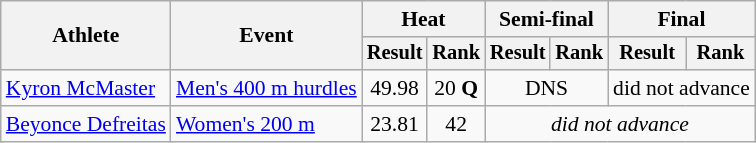<table class=wikitable style=font-size:90%>
<tr>
<th rowspan=2>Athlete</th>
<th rowspan=2>Event</th>
<th colspan=2>Heat</th>
<th colspan=2>Semi-final</th>
<th colspan=2>Final</th>
</tr>
<tr style=font-size:95%>
<th>Result</th>
<th>Rank</th>
<th>Result</th>
<th>Rank</th>
<th>Result</th>
<th>Rank</th>
</tr>
<tr align=center>
<td align=left><a href='#'>Kyron McMaster</a></td>
<td align=left><a href='#'>Men's 400 m hurdles</a></td>
<td>49.98</td>
<td>20 <strong>Q</strong></td>
<td colspan="2">DNS</td>
<td colspan="2">did not advance</td>
</tr>
<tr align=center>
<td align=left><a href='#'>Beyonce Defreitas</a></td>
<td align=left><a href='#'>Women's 200 m</a></td>
<td>23.81</td>
<td>42</td>
<td colspan="4"><em>did not advance</em></td>
</tr>
</table>
